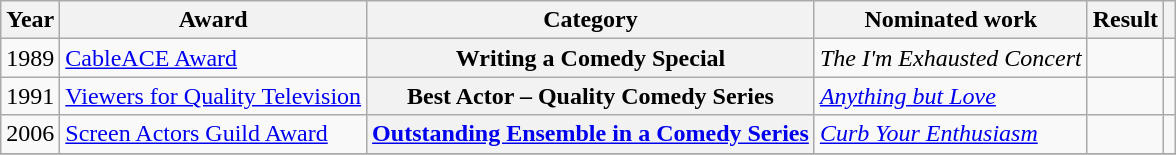<table class="wikitable sortable plainrowheaders">
<tr>
<th scope="col">Year</th>
<th scope="col">Award</th>
<th scope="col">Category</th>
<th scope="col">Nominated work</th>
<th scope="col">Result</th>
<th scope="col" class="unsortable"></th>
</tr>
<tr>
<td>1989</td>
<td><a href='#'>CableACE Award</a></td>
<th scope="row">Writing a Comedy Special</th>
<td><em>The I'm Exhausted Concert</em></td>
<td></td>
<td></td>
</tr>
<tr>
<td>1991</td>
<td><a href='#'>Viewers for Quality Television</a></td>
<th scope="row">Best Actor – Quality Comedy Series</th>
<td><em><a href='#'>Anything but Love</a></em></td>
<td></td>
<td></td>
</tr>
<tr>
<td>2006</td>
<td><a href='#'>Screen Actors Guild Award</a></td>
<th scope="row"><a href='#'>Outstanding Ensemble in a Comedy Series</a></th>
<td><em><a href='#'>Curb Your Enthusiasm</a></em></td>
<td></td>
<td></td>
</tr>
<tr>
</tr>
</table>
